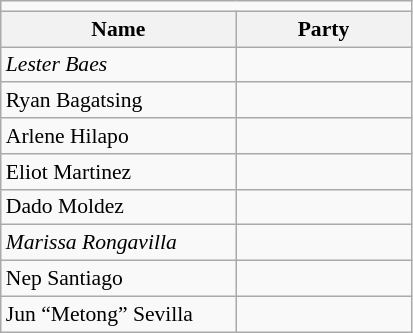<table class=wikitable style="font-size:90%">
<tr>
<td colspan=4 bgcolor=></td>
</tr>
<tr>
<th width=150px>Name</th>
<th colspan=2 width=110px>Party</th>
</tr>
<tr>
<td><em>Lester Baes</em></td>
<td></td>
</tr>
<tr>
<td>Ryan Bagatsing</td>
<td></td>
</tr>
<tr>
<td>Arlene Hilapo</td>
<td></td>
</tr>
<tr>
<td>Eliot Martinez</td>
<td></td>
</tr>
<tr>
<td>Dado Moldez</td>
<td></td>
</tr>
<tr>
<td><em>Marissa Rongavilla</em></td>
<td></td>
</tr>
<tr>
<td>Nep Santiago</td>
<td></td>
</tr>
<tr>
<td>Jun “Metong” Sevilla</td>
<td></td>
</tr>
</table>
